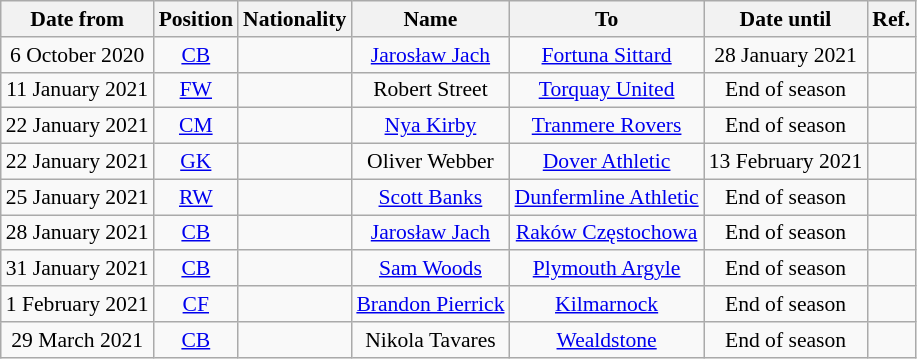<table class="wikitable" style="text-align:center; font-size:90%;">
<tr>
<th width:120px;">Date from</th>
<th width:50px;">Position</th>
<th width:50px;">Nationality</th>
<th width:170px;">Name</th>
<th width:200px;">To</th>
<th width:130px;">Date until</th>
<th width:25px;">Ref.</th>
</tr>
<tr>
<td>6 October 2020</td>
<td><a href='#'>CB</a></td>
<td></td>
<td><a href='#'>Jarosław Jach</a></td>
<td> <a href='#'>Fortuna Sittard</a></td>
<td>28 January 2021 </td>
<td></td>
</tr>
<tr>
<td>11 January 2021</td>
<td><a href='#'>FW</a></td>
<td></td>
<td>Robert Street</td>
<td> <a href='#'>Torquay United</a></td>
<td>End of season</td>
<td></td>
</tr>
<tr>
<td>22 January 2021</td>
<td><a href='#'>CM</a></td>
<td></td>
<td><a href='#'>Nya Kirby</a></td>
<td> <a href='#'>Tranmere Rovers</a></td>
<td>End of season</td>
<td></td>
</tr>
<tr>
<td>22 January 2021</td>
<td><a href='#'>GK</a></td>
<td></td>
<td>Oliver Webber</td>
<td> <a href='#'>Dover Athletic</a></td>
<td>13 February 2021 </td>
<td></td>
</tr>
<tr>
<td>25 January 2021</td>
<td><a href='#'>RW</a></td>
<td></td>
<td><a href='#'>Scott Banks</a></td>
<td> <a href='#'>Dunfermline Athletic</a></td>
<td>End of season</td>
<td></td>
</tr>
<tr>
<td>28 January 2021</td>
<td><a href='#'>CB</a></td>
<td></td>
<td><a href='#'>Jarosław Jach</a></td>
<td> <a href='#'>Raków Częstochowa</a></td>
<td>End of season</td>
<td></td>
</tr>
<tr>
<td>31 January 2021</td>
<td><a href='#'>CB</a></td>
<td></td>
<td><a href='#'>Sam Woods</a></td>
<td> <a href='#'>Plymouth Argyle</a></td>
<td>End of season</td>
<td></td>
</tr>
<tr>
<td>1 February 2021</td>
<td><a href='#'>CF</a></td>
<td></td>
<td><a href='#'>Brandon Pierrick</a></td>
<td> <a href='#'>Kilmarnock</a></td>
<td>End of season</td>
<td></td>
</tr>
<tr>
<td>29 March 2021</td>
<td><a href='#'>CB</a></td>
<td></td>
<td>Nikola Tavares</td>
<td> <a href='#'>Wealdstone</a></td>
<td>End of season</td>
<td></td>
</tr>
</table>
